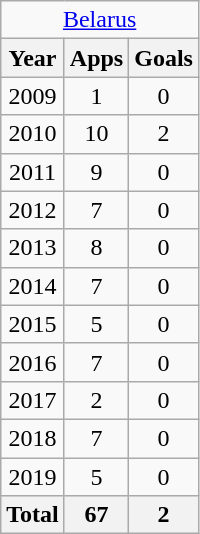<table class="wikitable" style="text-align:center">
<tr>
<td colspan=3><a href='#'>Belarus</a></td>
</tr>
<tr>
<th>Year</th>
<th>Apps</th>
<th>Goals</th>
</tr>
<tr>
<td>2009</td>
<td>1</td>
<td>0</td>
</tr>
<tr>
<td>2010</td>
<td>10</td>
<td>2</td>
</tr>
<tr>
<td>2011</td>
<td>9</td>
<td>0</td>
</tr>
<tr>
<td>2012</td>
<td>7</td>
<td>0</td>
</tr>
<tr>
<td>2013</td>
<td>8</td>
<td>0</td>
</tr>
<tr>
<td>2014</td>
<td>7</td>
<td>0</td>
</tr>
<tr>
<td>2015</td>
<td>5</td>
<td>0</td>
</tr>
<tr>
<td>2016</td>
<td>7</td>
<td>0</td>
</tr>
<tr>
<td>2017</td>
<td>2</td>
<td>0</td>
</tr>
<tr>
<td>2018</td>
<td>7</td>
<td>0</td>
</tr>
<tr>
<td>2019</td>
<td>5</td>
<td>0</td>
</tr>
<tr>
<th>Total</th>
<th>67</th>
<th>2</th>
</tr>
</table>
